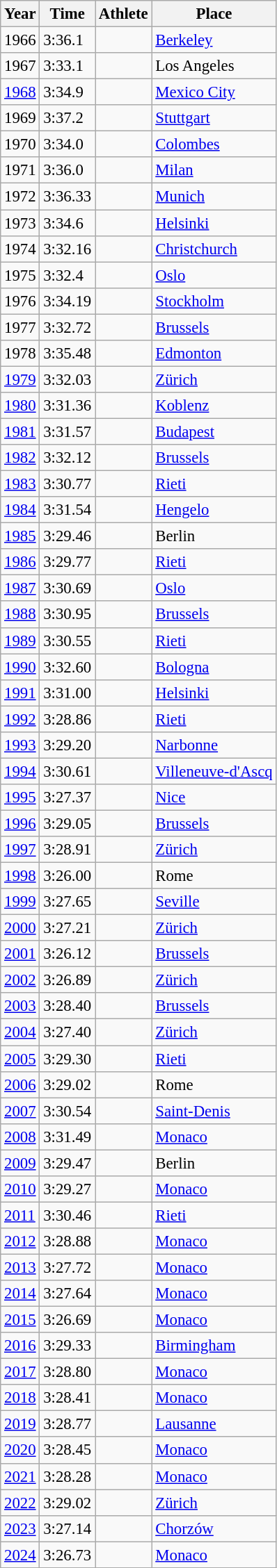<table class="wikitable sortable" style="font-size:95%;">
<tr>
<th>Year</th>
<th>Time</th>
<th>Athlete</th>
<th>Place</th>
</tr>
<tr>
<td>1966</td>
<td>3:36.1</td>
<td align=left></td>
<td><a href='#'>Berkeley</a></td>
</tr>
<tr>
<td>1967</td>
<td>3:33.1</td>
<td align=left></td>
<td>Los Angeles</td>
</tr>
<tr>
<td><a href='#'>1968</a></td>
<td>3:34.9</td>
<td align=left></td>
<td><a href='#'>Mexico City</a></td>
</tr>
<tr>
<td>1969</td>
<td>3:37.2</td>
<td align=left></td>
<td><a href='#'>Stuttgart</a></td>
</tr>
<tr>
<td>1970</td>
<td>3:34.0</td>
<td align=left></td>
<td><a href='#'>Colombes</a></td>
</tr>
<tr>
<td>1971</td>
<td>3:36.0</td>
<td align=left></td>
<td><a href='#'>Milan</a></td>
</tr>
<tr>
<td>1972</td>
<td>3:36.33</td>
<td align=left></td>
<td><a href='#'>Munich</a></td>
</tr>
<tr>
<td>1973</td>
<td>3:34.6</td>
<td align=left></td>
<td><a href='#'>Helsinki</a></td>
</tr>
<tr>
<td>1974</td>
<td>3:32.16</td>
<td align=left></td>
<td><a href='#'>Christchurch</a></td>
</tr>
<tr>
<td>1975</td>
<td>3:32.4</td>
<td align=left></td>
<td><a href='#'>Oslo</a></td>
</tr>
<tr>
<td>1976</td>
<td>3:34.19</td>
<td align=left></td>
<td><a href='#'>Stockholm</a></td>
</tr>
<tr>
<td>1977</td>
<td>3:32.72</td>
<td align=left></td>
<td><a href='#'>Brussels</a></td>
</tr>
<tr>
<td>1978</td>
<td>3:35.48</td>
<td align=left></td>
<td><a href='#'>Edmonton</a></td>
</tr>
<tr>
<td><a href='#'>1979</a></td>
<td>3:32.03</td>
<td align=left></td>
<td><a href='#'>Zürich</a></td>
</tr>
<tr>
<td><a href='#'>1980</a></td>
<td>3:31.36</td>
<td align=left></td>
<td><a href='#'>Koblenz</a></td>
</tr>
<tr>
<td><a href='#'>1981</a></td>
<td>3:31.57</td>
<td align=left></td>
<td><a href='#'>Budapest</a></td>
</tr>
<tr>
<td><a href='#'>1982</a></td>
<td>3:32.12</td>
<td align=left></td>
<td><a href='#'>Brussels</a></td>
</tr>
<tr>
<td><a href='#'>1983</a></td>
<td>3:30.77</td>
<td align=left></td>
<td><a href='#'>Rieti</a></td>
</tr>
<tr>
<td><a href='#'>1984</a></td>
<td>3:31.54</td>
<td align=left></td>
<td><a href='#'>Hengelo</a></td>
</tr>
<tr>
<td><a href='#'>1985</a></td>
<td>3:29.46</td>
<td align=left></td>
<td>Berlin</td>
</tr>
<tr>
<td><a href='#'>1986</a></td>
<td>3:29.77</td>
<td align=left></td>
<td><a href='#'>Rieti</a></td>
</tr>
<tr>
<td><a href='#'>1987</a></td>
<td>3:30.69</td>
<td align=left></td>
<td><a href='#'>Oslo</a></td>
</tr>
<tr>
<td><a href='#'>1988</a></td>
<td>3:30.95</td>
<td align=left></td>
<td><a href='#'>Brussels</a></td>
</tr>
<tr>
<td><a href='#'>1989</a></td>
<td>3:30.55</td>
<td align=left></td>
<td><a href='#'>Rieti</a></td>
</tr>
<tr>
<td><a href='#'>1990</a></td>
<td>3:32.60</td>
<td align=left></td>
<td><a href='#'>Bologna</a></td>
</tr>
<tr>
<td><a href='#'>1991</a></td>
<td>3:31.00</td>
<td align=left></td>
<td><a href='#'>Helsinki</a></td>
</tr>
<tr>
<td><a href='#'>1992</a></td>
<td>3:28.86</td>
<td align=left></td>
<td><a href='#'>Rieti</a></td>
</tr>
<tr>
<td><a href='#'>1993</a></td>
<td>3:29.20</td>
<td align=left></td>
<td><a href='#'>Narbonne</a></td>
</tr>
<tr>
<td><a href='#'>1994</a></td>
<td>3:30.61</td>
<td align=left></td>
<td><a href='#'>Villeneuve-d'Ascq</a></td>
</tr>
<tr>
<td><a href='#'>1995</a></td>
<td>3:27.37</td>
<td align=left></td>
<td><a href='#'>Nice</a></td>
</tr>
<tr>
<td><a href='#'>1996</a></td>
<td>3:29.05</td>
<td align=left></td>
<td><a href='#'>Brussels</a></td>
</tr>
<tr>
<td><a href='#'>1997</a></td>
<td>3:28.91</td>
<td align=left></td>
<td><a href='#'>Zürich</a></td>
</tr>
<tr>
<td><a href='#'>1998</a></td>
<td>3:26.00</td>
<td align=left></td>
<td>Rome</td>
</tr>
<tr>
<td><a href='#'>1999</a></td>
<td>3:27.65</td>
<td align=left></td>
<td><a href='#'>Seville</a></td>
</tr>
<tr>
<td><a href='#'>2000</a></td>
<td>3:27.21</td>
<td align=left></td>
<td><a href='#'>Zürich</a></td>
</tr>
<tr>
<td><a href='#'>2001</a></td>
<td>3:26.12</td>
<td align=left></td>
<td><a href='#'>Brussels</a></td>
</tr>
<tr>
<td><a href='#'>2002</a></td>
<td>3:26.89</td>
<td align=left></td>
<td><a href='#'>Zürich</a></td>
</tr>
<tr>
<td><a href='#'>2003</a></td>
<td>3:28.40</td>
<td align=left></td>
<td><a href='#'>Brussels</a></td>
</tr>
<tr>
<td><a href='#'>2004</a></td>
<td>3:27.40</td>
<td align=left></td>
<td><a href='#'>Zürich</a></td>
</tr>
<tr>
<td><a href='#'>2005</a></td>
<td>3:29.30</td>
<td align=left></td>
<td><a href='#'>Rieti</a></td>
</tr>
<tr>
<td><a href='#'>2006</a></td>
<td>3:29.02</td>
<td align=left></td>
<td>Rome</td>
</tr>
<tr>
<td><a href='#'>2007</a></td>
<td>3:30.54</td>
<td align=left></td>
<td><a href='#'>Saint-Denis</a></td>
</tr>
<tr>
<td><a href='#'>2008</a></td>
<td>3:31.49</td>
<td align=left></td>
<td><a href='#'>Monaco</a></td>
</tr>
<tr>
<td><a href='#'>2009</a></td>
<td>3:29.47</td>
<td align=left></td>
<td>Berlin</td>
</tr>
<tr>
<td><a href='#'>2010</a></td>
<td>3:29.27</td>
<td align=left></td>
<td><a href='#'>Monaco</a></td>
</tr>
<tr>
<td><a href='#'>2011</a></td>
<td>3:30.46</td>
<td align=left></td>
<td><a href='#'>Rieti</a></td>
</tr>
<tr>
<td><a href='#'>2012</a></td>
<td>3:28.88</td>
<td align=left></td>
<td><a href='#'>Monaco</a></td>
</tr>
<tr>
<td><a href='#'>2013</a></td>
<td>3:27.72</td>
<td align=left></td>
<td><a href='#'>Monaco</a></td>
</tr>
<tr>
<td><a href='#'>2014</a></td>
<td>3:27.64</td>
<td align=left></td>
<td><a href='#'>Monaco</a></td>
</tr>
<tr>
<td><a href='#'>2015</a></td>
<td>3:26.69</td>
<td align=left></td>
<td><a href='#'>Monaco</a></td>
</tr>
<tr>
<td><a href='#'>2016</a></td>
<td>3:29.33</td>
<td align=left></td>
<td><a href='#'>Birmingham</a></td>
</tr>
<tr>
<td><a href='#'>2017</a></td>
<td>3:28.80</td>
<td align=left></td>
<td><a href='#'>Monaco</a></td>
</tr>
<tr>
<td><a href='#'>2018</a></td>
<td>3:28.41</td>
<td align=left></td>
<td><a href='#'>Monaco</a></td>
</tr>
<tr>
<td><a href='#'>2019</a></td>
<td>3:28.77</td>
<td align=left></td>
<td><a href='#'>Lausanne</a></td>
</tr>
<tr>
<td><a href='#'>2020</a></td>
<td>3:28.45</td>
<td align=left></td>
<td><a href='#'>Monaco</a></td>
</tr>
<tr>
<td><a href='#'>2021</a></td>
<td>3:28.28</td>
<td align=left></td>
<td><a href='#'>Monaco</a></td>
</tr>
<tr>
<td><a href='#'>2022</a></td>
<td>3:29.02</td>
<td align=left></td>
<td><a href='#'>Zürich</a></td>
</tr>
<tr>
<td><a href='#'>2023</a></td>
<td>3:27.14</td>
<td align=left></td>
<td><a href='#'>Chorzów</a></td>
</tr>
<tr>
<td><a href='#'>2024</a></td>
<td>3:26.73</td>
<td align=left></td>
<td><a href='#'>Monaco</a></td>
</tr>
</table>
